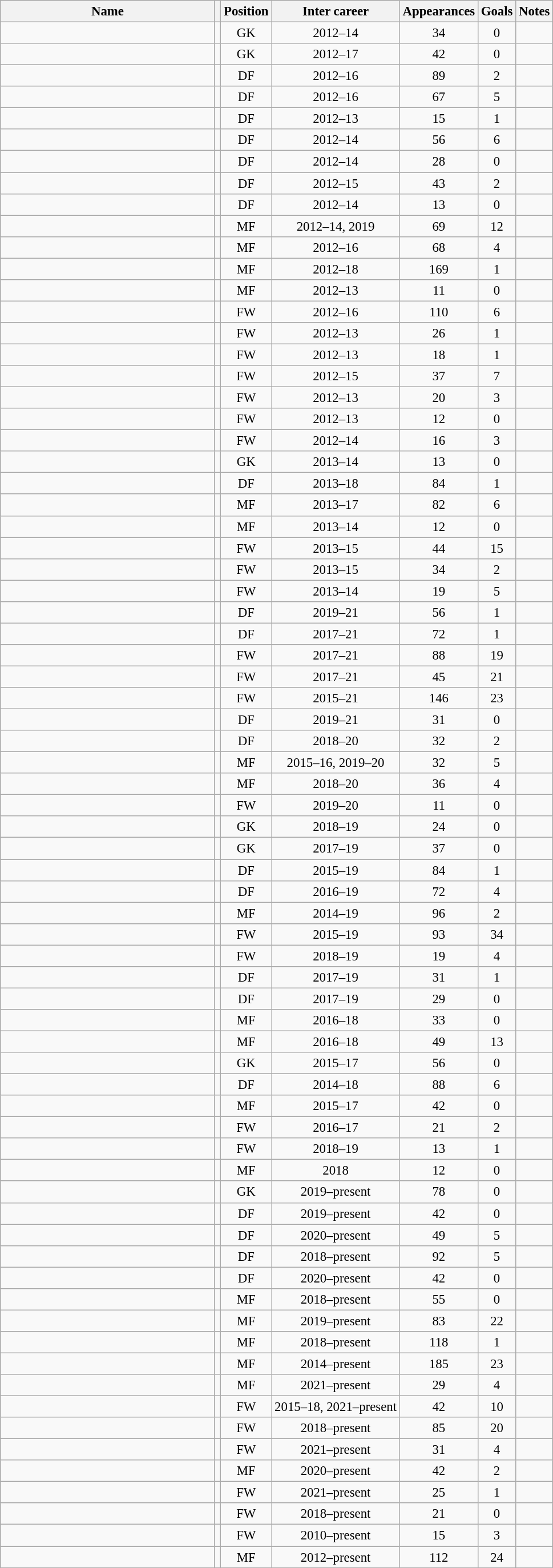<table class="wikitable sortable" style="font-size: 95%; text-align: center;">
<tr>
<th style="width:16em">Name</th>
<th></th>
<th>Position</th>
<th>Inter career</th>
<th>Appearances</th>
<th>Goals</th>
<th>Notes</th>
</tr>
<tr>
<td align="left"></td>
<td align="left"></td>
<td>GK</td>
<td>2012–14</td>
<td>34</td>
<td>0</td>
<td></td>
</tr>
<tr>
<td align="left"></td>
<td align="left"></td>
<td>GK</td>
<td>2012–17</td>
<td>42</td>
<td>0</td>
<td></td>
</tr>
<tr>
<td align="left"></td>
<td align="left"></td>
<td>DF</td>
<td>2012–16</td>
<td>89</td>
<td>2</td>
<td></td>
</tr>
<tr>
<td align="left"></td>
<td align="left"></td>
<td>DF</td>
<td>2012–16</td>
<td>67</td>
<td>5</td>
<td></td>
</tr>
<tr>
<td align="left"></td>
<td align="left"></td>
<td>DF</td>
<td>2012–13</td>
<td>15</td>
<td>1</td>
<td></td>
</tr>
<tr>
<td align="left"></td>
<td align="left"></td>
<td>DF</td>
<td>2012–14</td>
<td>56</td>
<td>6</td>
<td></td>
</tr>
<tr>
<td align="left"></td>
<td align="left"></td>
<td>DF</td>
<td>2012–14</td>
<td>28</td>
<td>0</td>
<td></td>
</tr>
<tr>
<td align="left"></td>
<td align="left"></td>
<td>DF</td>
<td>2012–15</td>
<td>43</td>
<td>2</td>
<td></td>
</tr>
<tr>
<td align="left"></td>
<td align="left"></td>
<td>DF</td>
<td>2012–14</td>
<td>13</td>
<td>0</td>
<td></td>
</tr>
<tr>
<td align="left"></td>
<td align="left"></td>
<td>MF</td>
<td>2012–14, 2019</td>
<td>69</td>
<td>12</td>
<td></td>
</tr>
<tr>
<td align="left"></td>
<td align="left"></td>
<td>MF</td>
<td>2012–16</td>
<td>68</td>
<td>4</td>
<td></td>
</tr>
<tr>
<td align="left"></td>
<td align="left"></td>
<td>MF</td>
<td>2012–18</td>
<td>169</td>
<td>1</td>
<td></td>
</tr>
<tr>
<td align="left"></td>
<td align="left"></td>
<td>MF</td>
<td>2012–13</td>
<td>11</td>
<td>0</td>
<td></td>
</tr>
<tr>
<td align="left"></td>
<td align="left"></td>
<td>FW</td>
<td>2012–16</td>
<td>110</td>
<td>6</td>
<td></td>
</tr>
<tr>
<td align="left"></td>
<td align="left"></td>
<td>FW</td>
<td>2012–13</td>
<td>26</td>
<td>1</td>
<td></td>
</tr>
<tr>
<td align="left"></td>
<td align="left"></td>
<td>FW</td>
<td>2012–13</td>
<td>18</td>
<td>1</td>
<td></td>
</tr>
<tr>
<td align="left"></td>
<td align="left"></td>
<td>FW</td>
<td>2012–15</td>
<td>37</td>
<td>7</td>
<td></td>
</tr>
<tr>
<td align="left"></td>
<td align="left"></td>
<td>FW</td>
<td>2012–13</td>
<td>20</td>
<td>3</td>
<td></td>
</tr>
<tr>
<td align="left"></td>
<td align="left"></td>
<td>FW</td>
<td>2012–13</td>
<td>12</td>
<td>0</td>
<td></td>
</tr>
<tr>
<td align="left"></td>
<td align="left"></td>
<td>FW</td>
<td>2012–14</td>
<td>16</td>
<td>3</td>
<td></td>
</tr>
<tr>
<td align="left"></td>
<td align="left"></td>
<td>GK</td>
<td>2013–14</td>
<td>13</td>
<td>0</td>
<td></td>
</tr>
<tr>
<td align="left"></td>
<td align="left"></td>
<td>DF</td>
<td>2013–18</td>
<td>84</td>
<td>1</td>
<td></td>
</tr>
<tr>
<td align="left"></td>
<td align="left"></td>
<td>MF</td>
<td>2013–17</td>
<td>82</td>
<td>6</td>
<td></td>
</tr>
<tr>
<td align="left"></td>
<td align="left"></td>
<td>MF</td>
<td>2013–14</td>
<td>12</td>
<td>0</td>
<td></td>
</tr>
<tr>
<td align="left"></td>
<td align="left"></td>
<td>FW</td>
<td>2013–15</td>
<td>44</td>
<td>15</td>
<td></td>
</tr>
<tr>
<td align="left"></td>
<td align="left"></td>
<td>FW</td>
<td>2013–15</td>
<td>34</td>
<td>2</td>
<td></td>
</tr>
<tr>
<td align="left"></td>
<td align="left"></td>
<td>FW</td>
<td>2013–14</td>
<td>19</td>
<td>5</td>
<td></td>
</tr>
<tr>
<td align="left"></td>
<td align="left"></td>
<td>DF</td>
<td>2019–21</td>
<td>56</td>
<td>1</td>
<td></td>
</tr>
<tr>
<td align="left"></td>
<td align="left"></td>
<td>DF</td>
<td>2017–21</td>
<td>72</td>
<td>1</td>
<td></td>
</tr>
<tr>
<td align="left"></td>
<td align="left"></td>
<td>FW</td>
<td>2017–21</td>
<td>88</td>
<td>19</td>
<td></td>
</tr>
<tr>
<td align="left"></td>
<td align="left"></td>
<td>FW</td>
<td>2017–21</td>
<td>45</td>
<td>21</td>
<td></td>
</tr>
<tr>
<td align="left"></td>
<td align="left"></td>
<td>FW</td>
<td>2015–21</td>
<td>146</td>
<td>23</td>
<td></td>
</tr>
<tr>
<td align="left"></td>
<td align="left"></td>
<td>DF</td>
<td>2019–21</td>
<td>31</td>
<td>0</td>
<td></td>
</tr>
<tr>
<td align="left"></td>
<td align="left"></td>
<td>DF</td>
<td>2018–20</td>
<td>32</td>
<td>2</td>
<td></td>
</tr>
<tr>
<td align="left"></td>
<td align="left"></td>
<td>MF</td>
<td>2015–16, 2019–20</td>
<td>32</td>
<td>5</td>
<td></td>
</tr>
<tr>
<td align="left"></td>
<td align="left"></td>
<td>MF</td>
<td>2018–20</td>
<td>36</td>
<td>4</td>
<td></td>
</tr>
<tr>
<td align="left"></td>
<td align="left"></td>
<td>FW</td>
<td>2019–20</td>
<td>11</td>
<td>0</td>
<td></td>
</tr>
<tr>
<td align="left"></td>
<td align="left"></td>
<td>GK</td>
<td>2018–19</td>
<td>24</td>
<td>0</td>
<td></td>
</tr>
<tr>
<td align="left"></td>
<td align="left"></td>
<td>GK</td>
<td>2017–19</td>
<td>37</td>
<td>0</td>
<td></td>
</tr>
<tr>
<td align="left"></td>
<td align="left"></td>
<td>DF</td>
<td>2015–19</td>
<td>84</td>
<td>1</td>
<td></td>
</tr>
<tr>
<td align="left"></td>
<td align="left"></td>
<td>DF</td>
<td>2016–19</td>
<td>72</td>
<td>4</td>
<td></td>
</tr>
<tr>
<td align="left"></td>
<td align="left"></td>
<td>MF</td>
<td>2014–19</td>
<td>96</td>
<td>2</td>
<td></td>
</tr>
<tr>
<td align="left"></td>
<td align="left"></td>
<td>FW</td>
<td>2015–19</td>
<td>93</td>
<td>34</td>
<td></td>
</tr>
<tr>
<td align="left"></td>
<td align="left"></td>
<td>FW</td>
<td>2018–19</td>
<td>19</td>
<td>4</td>
<td></td>
</tr>
<tr>
<td align="left"></td>
<td align="left"></td>
<td>DF</td>
<td>2017–19</td>
<td>31</td>
<td>1</td>
<td></td>
</tr>
<tr>
<td align="left"></td>
<td align="left"></td>
<td>DF</td>
<td>2017–19</td>
<td>29</td>
<td>0</td>
<td></td>
</tr>
<tr>
<td align="left"></td>
<td align="left"></td>
<td>MF</td>
<td>2016–18</td>
<td>33</td>
<td>0</td>
<td></td>
</tr>
<tr>
<td align="left"></td>
<td align="left"></td>
<td>MF</td>
<td>2016–18</td>
<td>49</td>
<td>13</td>
<td></td>
</tr>
<tr>
<td align="left"></td>
<td align="left"></td>
<td>GK</td>
<td>2015–17</td>
<td>56</td>
<td>0</td>
<td></td>
</tr>
<tr>
<td align="left"></td>
<td align="left"></td>
<td>DF</td>
<td>2014–18</td>
<td>88</td>
<td>6</td>
<td></td>
</tr>
<tr>
<td align="left"></td>
<td align="left"></td>
<td>MF</td>
<td>2015–17</td>
<td>42</td>
<td>0</td>
<td></td>
</tr>
<tr>
<td align="left"></td>
<td align="left"></td>
<td>FW</td>
<td>2016–17</td>
<td>21</td>
<td>2</td>
<td></td>
</tr>
<tr>
<td align="left"></td>
<td align="left"></td>
<td>FW</td>
<td>2018–19</td>
<td>13</td>
<td>1</td>
<td></td>
</tr>
<tr>
<td align="left"></td>
<td align="left"></td>
<td>MF</td>
<td>2018</td>
<td>12</td>
<td>0</td>
<td></td>
</tr>
<tr>
<td align="left"><strong></strong></td>
<td align="left"></td>
<td>GK</td>
<td>2019–present</td>
<td>78</td>
<td>0</td>
<td></td>
</tr>
<tr>
<td align="left"><strong></strong></td>
<td align="left"></td>
<td>DF</td>
<td>2019–present</td>
<td>42</td>
<td>0</td>
<td></td>
</tr>
<tr>
<td align="left"><strong></strong></td>
<td align="left"></td>
<td>DF</td>
<td>2020–present</td>
<td>49</td>
<td>5</td>
<td></td>
</tr>
<tr>
<td align="left"><strong></strong></td>
<td align="left"></td>
<td>DF</td>
<td>2018–present</td>
<td>92</td>
<td>5</td>
<td></td>
</tr>
<tr>
<td align="left"><strong></strong></td>
<td align="left"></td>
<td>DF</td>
<td>2020–present</td>
<td>42</td>
<td>0</td>
<td></td>
</tr>
<tr>
<td align="left"><strong></strong></td>
<td align="left"></td>
<td>MF</td>
<td>2018–present</td>
<td>55</td>
<td>0</td>
<td></td>
</tr>
<tr>
<td align="left"><strong></strong></td>
<td align="left"></td>
<td>MF</td>
<td>2019–present</td>
<td>83</td>
<td>22</td>
<td></td>
</tr>
<tr>
<td align="left"><strong></strong></td>
<td align="left"></td>
<td>MF</td>
<td>2018–present</td>
<td>118</td>
<td>1</td>
<td></td>
</tr>
<tr>
<td align="left"><strong></strong></td>
<td align="left"></td>
<td>MF</td>
<td>2014–present</td>
<td>185</td>
<td>23</td>
<td></td>
</tr>
<tr>
<td align="left"><strong></strong></td>
<td align="left"></td>
<td>MF</td>
<td>2021–present</td>
<td>29</td>
<td>4</td>
<td></td>
</tr>
<tr>
<td align="left"><strong></strong></td>
<td align="left"></td>
<td>FW</td>
<td>2015–18, 2021–present</td>
<td>42</td>
<td>10</td>
<td></td>
</tr>
<tr>
<td align="left"><strong></strong></td>
<td align="left"></td>
<td>FW</td>
<td>2018–present</td>
<td>85</td>
<td>20</td>
<td></td>
</tr>
<tr>
<td align="left"><strong></strong></td>
<td align="left"></td>
<td>FW</td>
<td>2021–present</td>
<td>31</td>
<td>4</td>
<td></td>
</tr>
<tr>
<td align="left"><strong></strong></td>
<td align="left"></td>
<td>MF</td>
<td>2020–present</td>
<td>42</td>
<td>2</td>
<td></td>
</tr>
<tr>
<td align="left"><strong></strong></td>
<td align="left"></td>
<td>FW</td>
<td>2021–present</td>
<td>25</td>
<td>1</td>
<td></td>
</tr>
<tr>
<td align="left"><strong></strong></td>
<td align="left"></td>
<td>FW</td>
<td>2018–present</td>
<td>21</td>
<td>0</td>
<td></td>
</tr>
<tr>
<td align="left"><strong></strong></td>
<td align="left"></td>
<td>FW</td>
<td>2010–present</td>
<td>15</td>
<td>3</td>
<td></td>
</tr>
<tr>
<td align="left"><strong></strong></td>
<td align="left"></td>
<td>MF</td>
<td>2012–present</td>
<td>112</td>
<td>24</td>
<td></td>
</tr>
<tr>
</tr>
</table>
